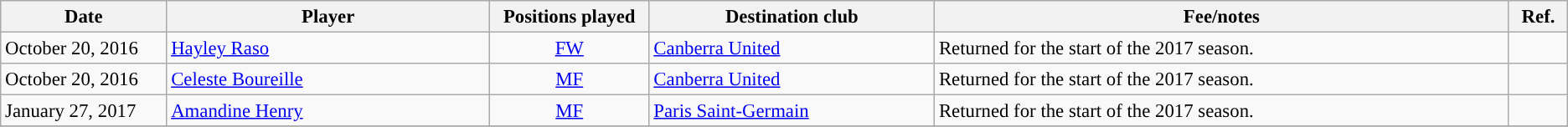<table class="wikitable" style="text-align:left; font-size:95%;">
<tr>
<th style="width:125px;">Date</th>
<th style="width:250px;">Player</th>
<th style="width:120px;">Positions played</th>
<th style="width:220px;">Destination club</th>
<th style="width:450px;">Fee/notes</th>
<th style="width:40px;">Ref.</th>
</tr>
<tr>
<td>October 20, 2016</td>
<td> <a href='#'>Hayley Raso</a></td>
<td style="text-align:center;"><a href='#'>FW</a></td>
<td> <a href='#'>Canberra United</a></td>
<td>Returned for the start of the 2017 season.</td>
<td></td>
</tr>
<tr>
<td>October 20, 2016</td>
<td> <a href='#'>Celeste Boureille</a></td>
<td style="text-align:center;"><a href='#'>MF</a></td>
<td> <a href='#'>Canberra United</a></td>
<td>Returned for the start of the 2017 season.</td>
<td></td>
</tr>
<tr>
<td>January 27, 2017</td>
<td> <a href='#'>Amandine Henry</a></td>
<td style="text-align:center;"><a href='#'>MF</a></td>
<td> <a href='#'>Paris Saint-Germain</a></td>
<td>Returned for the start of the 2017 season.</td>
<td></td>
</tr>
<tr>
</tr>
</table>
